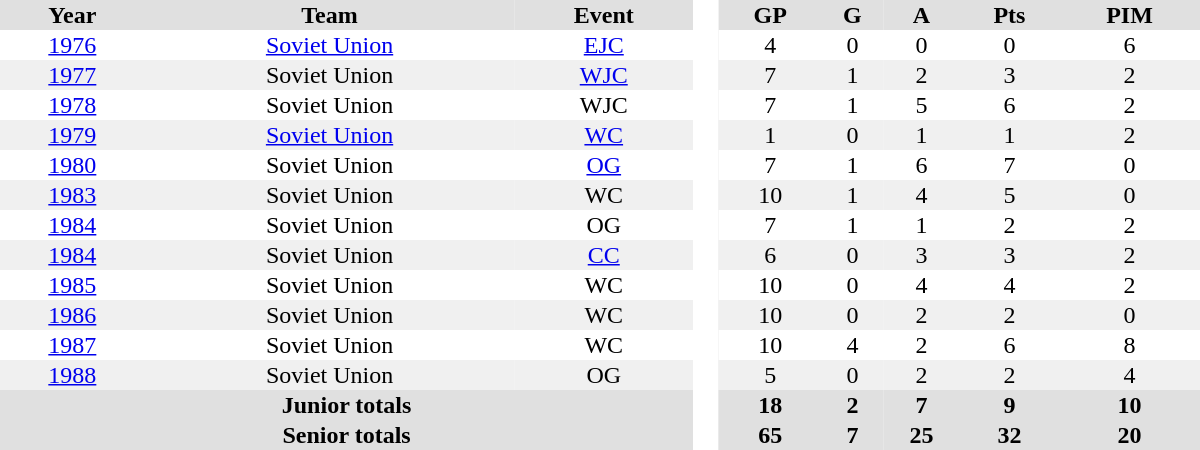<table border="0" cellpadding="1" cellspacing="0" style="text-align:center; width:50em">
<tr ALIGN="center" bgcolor="#e0e0e0">
<th>Year</th>
<th>Team</th>
<th>Event</th>
<th ALIGN="center" rowspan="99" bgcolor="#ffffff"> </th>
<th>GP</th>
<th>G</th>
<th>A</th>
<th>Pts</th>
<th>PIM</th>
</tr>
<tr>
<td><a href='#'>1976</a></td>
<td><a href='#'>Soviet Union</a></td>
<td><a href='#'>EJC</a></td>
<td>4</td>
<td>0</td>
<td>0</td>
<td>0</td>
<td>6</td>
</tr>
<tr bgcolor="#f0f0f0">
<td><a href='#'>1977</a></td>
<td>Soviet Union</td>
<td><a href='#'>WJC</a></td>
<td>7</td>
<td>1</td>
<td>2</td>
<td>3</td>
<td>2</td>
</tr>
<tr>
<td><a href='#'>1978</a></td>
<td>Soviet Union</td>
<td>WJC</td>
<td>7</td>
<td>1</td>
<td>5</td>
<td>6</td>
<td>2</td>
</tr>
<tr bgcolor="#f0f0f0">
<td><a href='#'>1979</a></td>
<td><a href='#'>Soviet Union</a></td>
<td><a href='#'>WC</a></td>
<td>1</td>
<td>0</td>
<td>1</td>
<td>1</td>
<td>2</td>
</tr>
<tr>
<td><a href='#'>1980</a></td>
<td>Soviet Union</td>
<td><a href='#'>OG</a></td>
<td>7</td>
<td>1</td>
<td>6</td>
<td>7</td>
<td>0</td>
</tr>
<tr bgcolor="#f0f0f0">
<td><a href='#'>1983</a></td>
<td>Soviet Union</td>
<td>WC</td>
<td>10</td>
<td>1</td>
<td>4</td>
<td>5</td>
<td>0</td>
</tr>
<tr>
<td><a href='#'>1984</a></td>
<td>Soviet Union</td>
<td>OG</td>
<td>7</td>
<td>1</td>
<td>1</td>
<td>2</td>
<td>2</td>
</tr>
<tr bgcolor="#f0f0f0">
<td><a href='#'>1984</a></td>
<td>Soviet Union</td>
<td><a href='#'>CC</a></td>
<td>6</td>
<td>0</td>
<td>3</td>
<td>3</td>
<td>2</td>
</tr>
<tr>
<td><a href='#'>1985</a></td>
<td>Soviet Union</td>
<td>WC</td>
<td>10</td>
<td>0</td>
<td>4</td>
<td>4</td>
<td>2</td>
</tr>
<tr bgcolor="#f0f0f0">
<td><a href='#'>1986</a></td>
<td>Soviet Union</td>
<td>WC</td>
<td>10</td>
<td>0</td>
<td>2</td>
<td>2</td>
<td>0</td>
</tr>
<tr>
<td><a href='#'>1987</a></td>
<td>Soviet Union</td>
<td>WC</td>
<td>10</td>
<td>4</td>
<td>2</td>
<td>6</td>
<td>8</td>
</tr>
<tr bgcolor="#f0f0f0">
<td><a href='#'>1988</a></td>
<td>Soviet Union</td>
<td>OG</td>
<td>5</td>
<td>0</td>
<td>2</td>
<td>2</td>
<td>4</td>
</tr>
<tr bgcolor="#e0e0e0">
<th colspan=3>Junior totals</th>
<th>18</th>
<th>2</th>
<th>7</th>
<th>9</th>
<th>10</th>
</tr>
<tr bgcolor="#e0e0e0">
<th colspan=3>Senior totals</th>
<th>65</th>
<th>7</th>
<th>25</th>
<th>32</th>
<th>20</th>
</tr>
</table>
